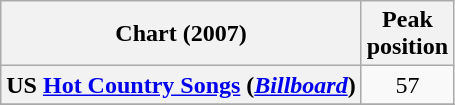<table class="wikitable sortable plainrowheaders" style="text-align:center">
<tr>
<th scope="col">Chart (2007)</th>
<th scope="col">Peak<br>position</th>
</tr>
<tr>
<th scope="row">US <a href='#'>Hot Country Songs</a> (<em><a href='#'>Billboard</a></em>)</th>
<td>57</td>
</tr>
<tr>
</tr>
</table>
